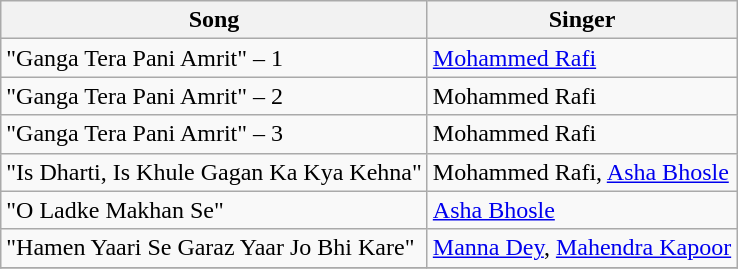<table class="wikitable">
<tr>
<th>Song</th>
<th>Singer</th>
</tr>
<tr>
<td>"Ganga Tera Pani Amrit" – 1</td>
<td><a href='#'>Mohammed Rafi</a></td>
</tr>
<tr>
<td>"Ganga Tera Pani Amrit" – 2</td>
<td>Mohammed Rafi</td>
</tr>
<tr>
<td>"Ganga Tera Pani Amrit" – 3</td>
<td>Mohammed Rafi</td>
</tr>
<tr>
<td>"Is Dharti, Is Khule Gagan Ka Kya Kehna"</td>
<td>Mohammed Rafi, <a href='#'>Asha Bhosle</a></td>
</tr>
<tr>
<td>"O Ladke Makhan Se"</td>
<td><a href='#'>Asha Bhosle</a></td>
</tr>
<tr>
<td>"Hamen Yaari Se Garaz Yaar Jo Bhi Kare"</td>
<td><a href='#'>Manna Dey</a>, <a href='#'>Mahendra Kapoor</a></td>
</tr>
<tr>
</tr>
</table>
